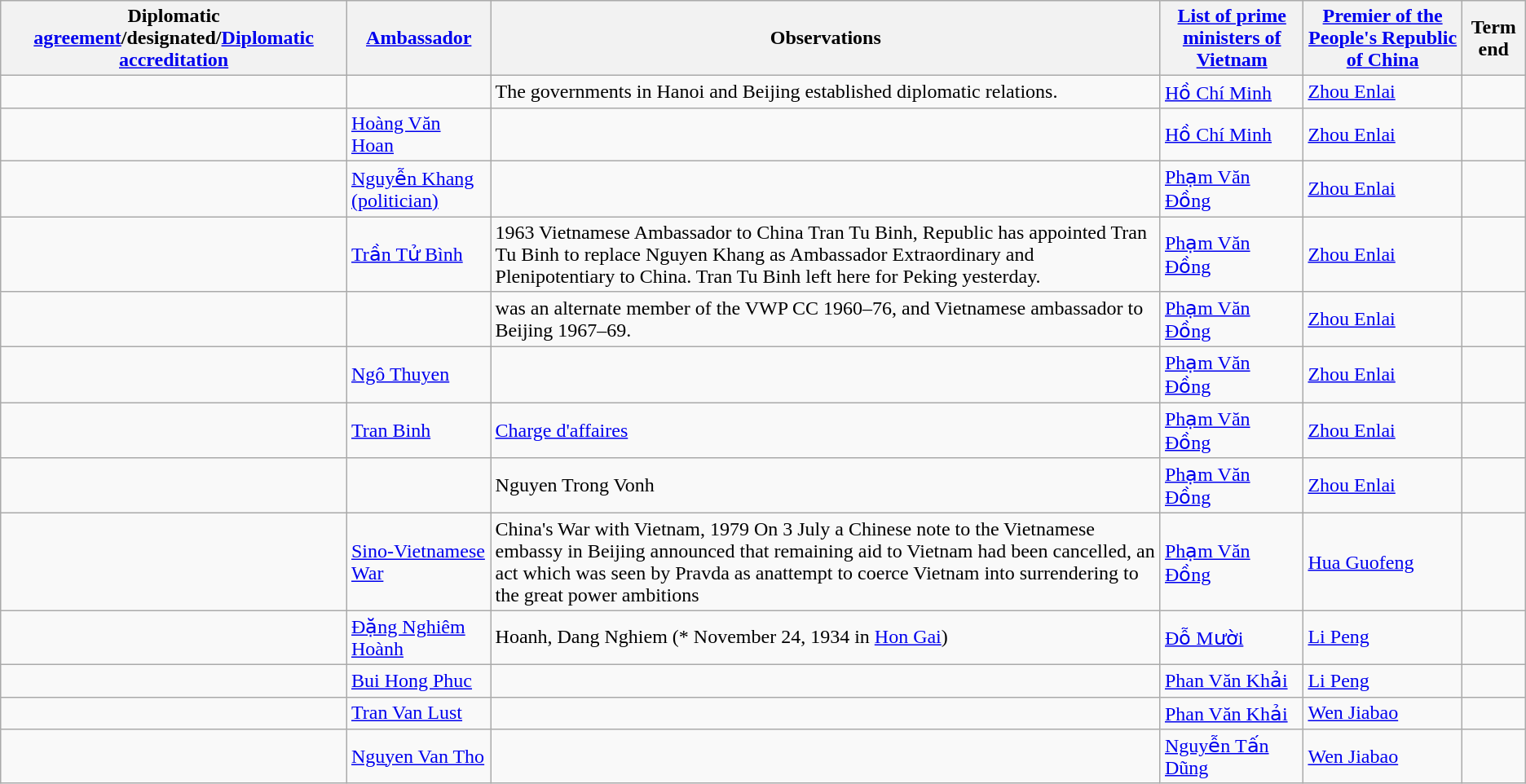<table class="wikitable sortable">
<tr>
<th>Diplomatic <a href='#'>agreement</a>/designated/<a href='#'>Diplomatic accreditation</a></th>
<th><a href='#'>Ambassador</a></th>
<th>Observations</th>
<th><a href='#'>List of prime ministers of Vietnam</a></th>
<th><a href='#'>Premier of the People's Republic of China</a></th>
<th>Term end</th>
</tr>
<tr>
<td></td>
<td></td>
<td>The governments in Hanoi and Beijing established diplomatic relations.</td>
<td><a href='#'>Hồ Chí Minh</a></td>
<td><a href='#'>Zhou Enlai</a></td>
<td></td>
</tr>
<tr>
<td></td>
<td><a href='#'>Hoàng Văn Hoan</a></td>
<td></td>
<td><a href='#'>Hồ Chí Minh</a></td>
<td><a href='#'>Zhou Enlai</a></td>
<td></td>
</tr>
<tr>
<td></td>
<td><a href='#'>Nguyễn Khang (politician)</a></td>
<td></td>
<td><a href='#'>Phạm Văn Đồng</a></td>
<td><a href='#'>Zhou Enlai</a></td>
<td></td>
</tr>
<tr>
<td></td>
<td><a href='#'>Trần Tử Bình</a></td>
<td>1963 Vietnamese Ambassador to China Tran Tu Binh, Republic has appointed Tran Tu Binh to replace Nguyen Khang as Ambassador Extraordinary and Plenipotentiary to China. Tran Tu Binh left here for Peking yesterday.</td>
<td><a href='#'>Phạm Văn Đồng</a></td>
<td><a href='#'>Zhou Enlai</a></td>
<td></td>
</tr>
<tr>
<td></td>
<td></td>
<td>was an alternate member of the VWP CC 1960–76, and Vietnamese ambassador to Beijing 1967–69.</td>
<td><a href='#'>Phạm Văn Đồng</a></td>
<td><a href='#'>Zhou Enlai</a></td>
<td></td>
</tr>
<tr>
<td></td>
<td><a href='#'>Ngô Thuyen</a></td>
<td></td>
<td><a href='#'>Phạm Văn Đồng</a></td>
<td><a href='#'>Zhou Enlai</a></td>
<td></td>
</tr>
<tr>
<td></td>
<td><a href='#'>Tran Binh</a></td>
<td><a href='#'>Charge d'affaires</a></td>
<td><a href='#'>Phạm Văn Đồng</a></td>
<td><a href='#'>Zhou Enlai</a></td>
<td></td>
</tr>
<tr>
<td></td>
<td></td>
<td>Nguyen Trong Vonh</td>
<td><a href='#'>Phạm Văn Đồng</a></td>
<td><a href='#'>Zhou Enlai</a></td>
<td></td>
</tr>
<tr>
<td></td>
<td><a href='#'>Sino-Vietnamese War</a></td>
<td>China's War with Vietnam, 1979 On 3 July a Chinese note to the Vietnamese embassy in Beijing announced that remaining aid to Vietnam had been cancelled, an act which was seen by Pravda as anattempt to coerce Vietnam into surrendering to the great power ambitions</td>
<td><a href='#'>Phạm Văn Đồng</a></td>
<td><a href='#'>Hua Guofeng</a></td>
<td></td>
</tr>
<tr>
<td></td>
<td><a href='#'>Đặng Nghiêm Hoành</a></td>
<td>Hoanh, Dang Nghiem (* November 24, 1934 in <a href='#'>Hon Gai</a>)</td>
<td><a href='#'>Đỗ Mười</a></td>
<td><a href='#'>Li Peng</a></td>
<td></td>
</tr>
<tr>
<td></td>
<td><a href='#'>Bui Hong Phuc</a></td>
<td></td>
<td><a href='#'>Phan Văn Khải</a></td>
<td><a href='#'>Li Peng</a></td>
<td></td>
</tr>
<tr>
<td></td>
<td><a href='#'>Tran Van Lust</a></td>
<td></td>
<td><a href='#'>Phan Văn Khải</a></td>
<td><a href='#'>Wen Jiabao</a></td>
<td></td>
</tr>
<tr>
<td></td>
<td><a href='#'>Nguyen Van Tho</a></td>
<td></td>
<td><a href='#'>Nguyễn Tấn Dũng</a></td>
<td><a href='#'>Wen Jiabao</a></td>
<td></td>
</tr>
</table>
